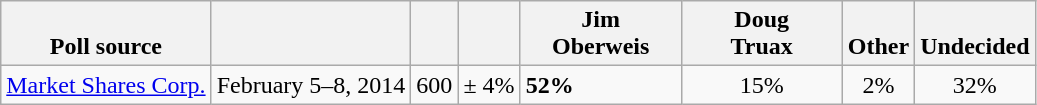<table class="wikitable">
<tr valign= bottom>
<th>Poll source</th>
<th></th>
<th></th>
<th></th>
<th style="width:100px;">Jim<br>Oberweis</th>
<th style="width:100px;">Doug<br>Truax</th>
<th>Other</th>
<th>Undecided</th>
</tr>
<tr>
<td><a href='#'>Market Shares Corp.</a></td>
<td align=center>February 5–8, 2014</td>
<td align=center>600</td>
<td align=center>± 4%</td>
<td><strong>52%</strong></td>
<td align=center>15%</td>
<td align=center>2%</td>
<td align=center>32%</td>
</tr>
</table>
